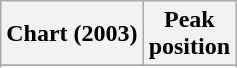<table class="wikitable sortable plainrowheaders" style="text-align:center">
<tr>
<th scope="col">Chart (2003)</th>
<th scope="col">Peak<br> position</th>
</tr>
<tr>
</tr>
<tr>
</tr>
</table>
